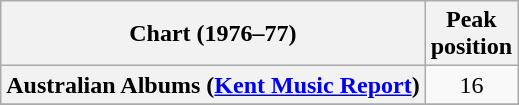<table class="wikitable sortable plainrowheaders" style="text-align:center">
<tr>
<th scope="col">Chart (1976–77)</th>
<th scope="col">Peak<br>position</th>
</tr>
<tr>
<th scope="row">Australian Albums (<a href='#'>Kent Music Report</a>)</th>
<td>16</td>
</tr>
<tr>
</tr>
<tr>
</tr>
<tr>
</tr>
<tr>
</tr>
<tr>
</tr>
<tr>
</tr>
<tr>
</tr>
<tr>
</tr>
</table>
